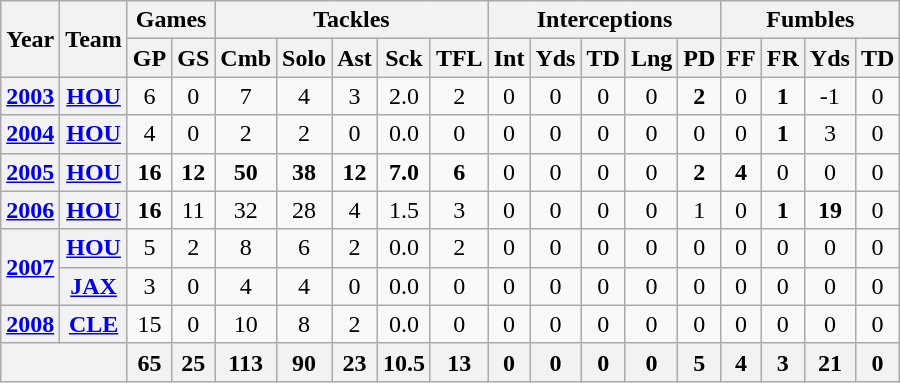<table class="wikitable" style="text-align:center">
<tr>
<th rowspan="2">Year</th>
<th rowspan="2">Team</th>
<th colspan="2">Games</th>
<th colspan="5">Tackles</th>
<th colspan="5">Interceptions</th>
<th colspan="4">Fumbles</th>
</tr>
<tr>
<th>GP</th>
<th>GS</th>
<th>Cmb</th>
<th>Solo</th>
<th>Ast</th>
<th>Sck</th>
<th>TFL</th>
<th>Int</th>
<th>Yds</th>
<th>TD</th>
<th>Lng</th>
<th>PD</th>
<th>FF</th>
<th>FR</th>
<th>Yds</th>
<th>TD</th>
</tr>
<tr>
<th><a href='#'>2003</a></th>
<th><a href='#'>HOU</a></th>
<td>6</td>
<td>0</td>
<td>7</td>
<td>4</td>
<td>3</td>
<td>2.0</td>
<td>2</td>
<td>0</td>
<td>0</td>
<td>0</td>
<td>0</td>
<td><strong>2</strong></td>
<td>0</td>
<td><strong>1</strong></td>
<td>-1</td>
<td>0</td>
</tr>
<tr>
<th><a href='#'>2004</a></th>
<th><a href='#'>HOU</a></th>
<td>4</td>
<td>0</td>
<td>2</td>
<td>2</td>
<td>0</td>
<td>0.0</td>
<td>0</td>
<td>0</td>
<td>0</td>
<td>0</td>
<td>0</td>
<td>0</td>
<td>0</td>
<td><strong>1</strong></td>
<td>3</td>
<td>0</td>
</tr>
<tr>
<th><a href='#'>2005</a></th>
<th><a href='#'>HOU</a></th>
<td><strong>16</strong></td>
<td><strong>12</strong></td>
<td><strong>50</strong></td>
<td><strong>38</strong></td>
<td><strong>12</strong></td>
<td><strong>7.0</strong></td>
<td><strong>6</strong></td>
<td>0</td>
<td>0</td>
<td>0</td>
<td>0</td>
<td><strong>2</strong></td>
<td><strong>4</strong></td>
<td>0</td>
<td>0</td>
<td>0</td>
</tr>
<tr>
<th><a href='#'>2006</a></th>
<th><a href='#'>HOU</a></th>
<td><strong>16</strong></td>
<td>11</td>
<td>32</td>
<td>28</td>
<td>4</td>
<td>1.5</td>
<td>3</td>
<td>0</td>
<td>0</td>
<td>0</td>
<td>0</td>
<td>1</td>
<td>0</td>
<td><strong>1</strong></td>
<td><strong>19</strong></td>
<td>0</td>
</tr>
<tr>
<th rowspan="2"><a href='#'>2007</a></th>
<th><a href='#'>HOU</a></th>
<td>5</td>
<td>2</td>
<td>8</td>
<td>6</td>
<td>2</td>
<td>0.0</td>
<td>2</td>
<td>0</td>
<td>0</td>
<td>0</td>
<td>0</td>
<td>0</td>
<td>0</td>
<td>0</td>
<td>0</td>
<td>0</td>
</tr>
<tr>
<th><a href='#'>JAX</a></th>
<td>3</td>
<td>0</td>
<td>4</td>
<td>4</td>
<td>0</td>
<td>0.0</td>
<td>0</td>
<td>0</td>
<td>0</td>
<td>0</td>
<td>0</td>
<td>0</td>
<td>0</td>
<td>0</td>
<td>0</td>
<td>0</td>
</tr>
<tr>
<th><a href='#'>2008</a></th>
<th><a href='#'>CLE</a></th>
<td>15</td>
<td>0</td>
<td>10</td>
<td>8</td>
<td>2</td>
<td>0.0</td>
<td>0</td>
<td>0</td>
<td>0</td>
<td>0</td>
<td>0</td>
<td>0</td>
<td>0</td>
<td>0</td>
<td>0</td>
<td>0</td>
</tr>
<tr>
<th colspan="2"></th>
<th>65</th>
<th>25</th>
<th>113</th>
<th>90</th>
<th>23</th>
<th>10.5</th>
<th>13</th>
<th>0</th>
<th>0</th>
<th>0</th>
<th>0</th>
<th>5</th>
<th>4</th>
<th>3</th>
<th>21</th>
<th>0</th>
</tr>
</table>
